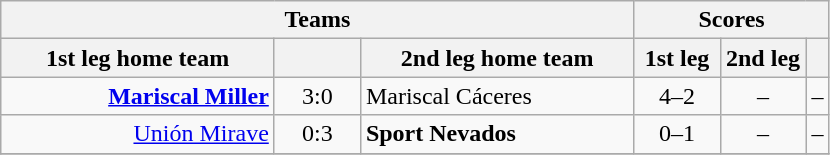<table class="wikitable" style="text-align: center;">
<tr>
<th colspan=3>Teams</th>
<th colspan=3>Scores</th>
</tr>
<tr>
<th width="175">1st leg home team</th>
<th width="50"></th>
<th width="175">2nd leg home team</th>
<th width="50">1st leg</th>
<th width="50">2nd leg</th>
<th></th>
</tr>
<tr>
<td align=right><strong><a href='#'>Mariscal Miller</a></strong></td>
<td>3:0</td>
<td align=left>Mariscal Cáceres</td>
<td>4–2</td>
<td>–</td>
<td>–</td>
</tr>
<tr>
<td align=right><a href='#'>Unión Mirave</a></td>
<td>0:3</td>
<td align=left><strong>Sport Nevados</strong></td>
<td>0–1</td>
<td>–</td>
<td>–</td>
</tr>
<tr>
</tr>
</table>
